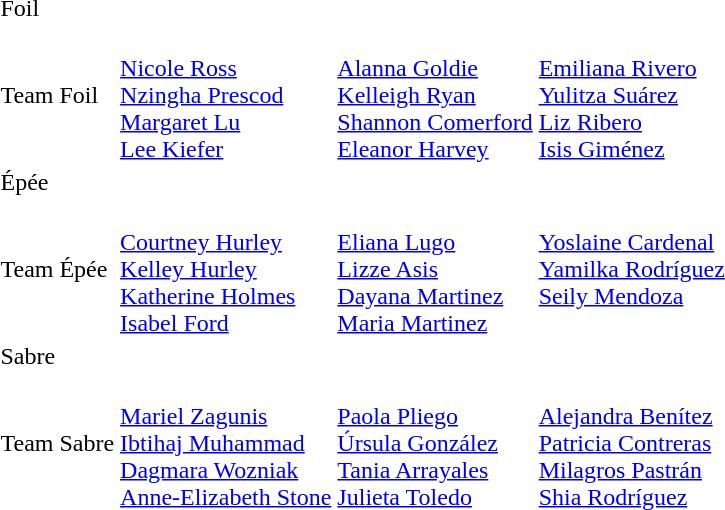<table>
<tr>
<td>Foil</td>
<td></td>
<td></td>
<td><br></td>
</tr>
<tr>
<td>Team Foil</td>
<td><br><a href='#'>Nicole Ross</a><br><a href='#'>Nzingha Prescod</a><br><a href='#'>Margaret Lu</a><br><a href='#'>Lee Kiefer</a></td>
<td><br><a href='#'>Alanna Goldie</a><br><a href='#'>Kelleigh Ryan</a><br><a href='#'>Shannon Comerford</a><br><a href='#'>Eleanor Harvey</a></td>
<td><br><a href='#'>Emiliana Rivero</a><br><a href='#'>Yulitza Suárez</a><br><a href='#'>Liz Ribero</a><br><a href='#'>Isis Giménez</a></td>
</tr>
<tr>
<td>Épée</td>
<td></td>
<td></td>
<td><br></td>
</tr>
<tr>
<td>Team Épée</td>
<td><br><a href='#'>Courtney Hurley</a><br><a href='#'>Kelley Hurley</a><br><a href='#'>Katherine Holmes</a><br><a href='#'>Isabel Ford</a></td>
<td valign="top"><br><a href='#'>Eliana Lugo</a><br><a href='#'>Lizze Asis</a><br><a href='#'>Dayana Martinez</a><br><a href='#'>Maria Martinez</a></td>
<td valign="top"><br><a href='#'>Yoslaine Cardenal</a><br><a href='#'>Yamilka Rodríguez</a><br><a href='#'>Seily Mendoza</a></td>
</tr>
<tr>
<td>Sabre</td>
<td></td>
<td></td>
<td><br></td>
</tr>
<tr>
<td>Team Sabre</td>
<td><br><a href='#'>Mariel Zagunis</a><br><a href='#'>Ibtihaj Muhammad</a><br><a href='#'>Dagmara Wozniak</a><br><a href='#'>Anne-Elizabeth Stone</a></td>
<td><br><a href='#'>Paola Pliego</a><br><a href='#'>Úrsula González</a><br><a href='#'>Tania Arrayales</a><br><a href='#'>Julieta Toledo</a></td>
<td><br><a href='#'>Alejandra Benítez</a><br><a href='#'>Patricia Contreras</a><br><a href='#'>Milagros Pastrán</a><br><a href='#'>Shia Rodríguez</a></td>
</tr>
</table>
